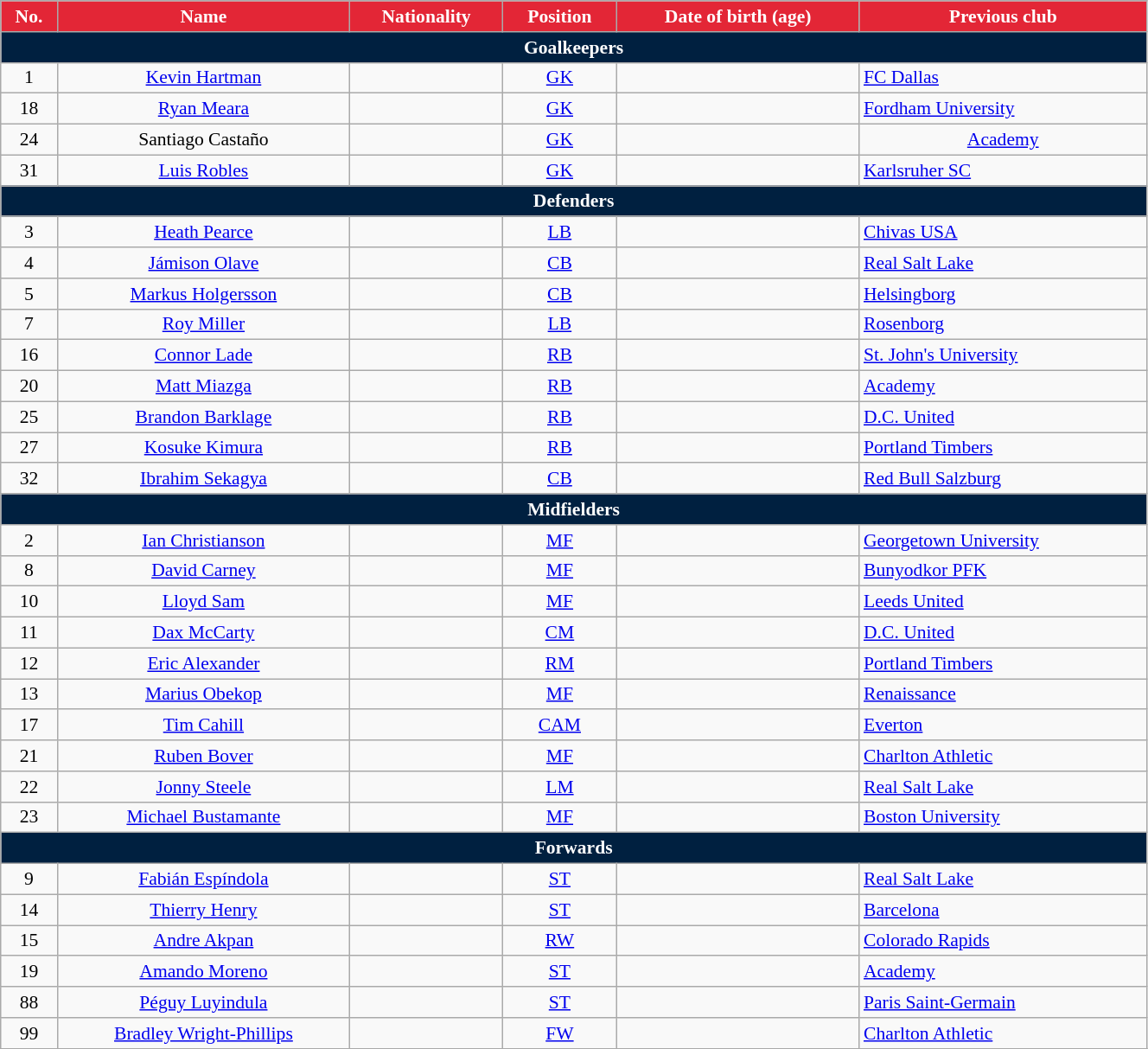<table class="wikitable" style="text-align:center; font-size:90%; width:70%">
<tr>
<th style="background:#E32636; color:white; text-align:center;">No.</th>
<th style="background:#E32636; color:white; text-align:center;">Name</th>
<th style="background:#E32636; color:white; text-align:center;">Nationality</th>
<th style="background:#E32636; color:white; text-align:center;">Position</th>
<th style="background:#E32636; color:white; text-align:center;">Date of birth (age)</th>
<th style="background:#E32636; color:white; text-align:center;">Previous club</th>
</tr>
<tr>
<th colspan=7  style="background:#002040; color:white; text-align:center;">Goalkeepers</th>
</tr>
<tr>
<td>1</td>
<td><a href='#'>Kevin Hartman</a></td>
<td align=center></td>
<td><a href='#'>GK</a></td>
<td></td>
<td align=left> <a href='#'>FC Dallas</a></td>
</tr>
<tr>
<td>18</td>
<td><a href='#'>Ryan Meara</a></td>
<td align=center></td>
<td><a href='#'>GK</a></td>
<td></td>
<td align=left> <a href='#'>Fordham University</a></td>
</tr>
<tr>
<td>24</td>
<td>Santiago Castaño</td>
<td align=center></td>
<td><a href='#'>GK</a></td>
<td></td>
<td><a href='#'>Academy</a></td>
</tr>
<tr>
<td>31</td>
<td><a href='#'>Luis Robles</a></td>
<td align=center></td>
<td><a href='#'>GK</a></td>
<td></td>
<td align=left> <a href='#'>Karlsruher SC</a></td>
</tr>
<tr>
<th colspan=6  style="background:#002040; color:white; text-align:center;">Defenders</th>
</tr>
<tr>
<td>3</td>
<td><a href='#'>Heath Pearce</a></td>
<td align=center></td>
<td><a href='#'>LB</a></td>
<td></td>
<td align=left> <a href='#'>Chivas USA</a></td>
</tr>
<tr>
<td>4</td>
<td><a href='#'>Jámison Olave</a></td>
<td align=center></td>
<td><a href='#'>CB</a></td>
<td></td>
<td align=left> <a href='#'>Real Salt Lake</a></td>
</tr>
<tr>
<td>5</td>
<td><a href='#'>Markus Holgersson</a></td>
<td align=center></td>
<td><a href='#'>CB</a></td>
<td></td>
<td align=left> <a href='#'>Helsingborg</a></td>
</tr>
<tr>
<td>7</td>
<td><a href='#'>Roy Miller</a></td>
<td align=center></td>
<td><a href='#'>LB</a></td>
<td></td>
<td align=left> <a href='#'>Rosenborg</a></td>
</tr>
<tr>
<td>16</td>
<td><a href='#'>Connor Lade</a></td>
<td align=center></td>
<td><a href='#'>RB</a></td>
<td></td>
<td align=left> <a href='#'>St. John's University</a></td>
</tr>
<tr>
<td>20</td>
<td><a href='#'>Matt Miazga</a></td>
<td align=center></td>
<td><a href='#'>RB</a></td>
<td></td>
<td align=left><a href='#'>Academy</a></td>
</tr>
<tr>
<td>25</td>
<td><a href='#'>Brandon Barklage</a></td>
<td align=center></td>
<td><a href='#'>RB</a></td>
<td></td>
<td align=left> <a href='#'>D.C. United</a></td>
</tr>
<tr>
<td>27</td>
<td><a href='#'>Kosuke Kimura</a></td>
<td align=center></td>
<td><a href='#'>RB</a></td>
<td></td>
<td align=left> <a href='#'>Portland Timbers</a></td>
</tr>
<tr>
<td>32</td>
<td><a href='#'>Ibrahim Sekagya</a></td>
<td align=center></td>
<td><a href='#'>CB</a></td>
<td></td>
<td align=left> <a href='#'>Red Bull Salzburg</a></td>
</tr>
<tr>
<th colspan=6  style="background:#002040; color:white; text-align:center;">Midfielders</th>
</tr>
<tr>
<td>2</td>
<td><a href='#'>Ian Christianson</a></td>
<td align=center></td>
<td><a href='#'>MF</a></td>
<td></td>
<td align=left> <a href='#'>Georgetown University</a></td>
</tr>
<tr>
<td>8</td>
<td><a href='#'>David Carney</a></td>
<td align=center></td>
<td><a href='#'>MF</a></td>
<td></td>
<td align=left> <a href='#'>Bunyodkor PFK</a></td>
</tr>
<tr>
<td>10</td>
<td><a href='#'>Lloyd Sam</a></td>
<td align=center></td>
<td><a href='#'>MF</a></td>
<td></td>
<td align=left> <a href='#'>Leeds United</a></td>
</tr>
<tr>
<td>11</td>
<td><a href='#'>Dax McCarty</a></td>
<td align=center></td>
<td><a href='#'>CM</a></td>
<td></td>
<td align=left> <a href='#'>D.C. United</a></td>
</tr>
<tr>
<td>12</td>
<td><a href='#'>Eric Alexander</a></td>
<td align=center></td>
<td><a href='#'>RM</a></td>
<td></td>
<td align=left> <a href='#'>Portland Timbers</a></td>
</tr>
<tr>
<td>13</td>
<td><a href='#'>Marius Obekop</a></td>
<td align=center></td>
<td><a href='#'>MF</a></td>
<td></td>
<td align=left> <a href='#'>Renaissance</a></td>
</tr>
<tr>
<td>17</td>
<td><a href='#'>Tim Cahill</a></td>
<td align=center></td>
<td><a href='#'>CAM</a></td>
<td></td>
<td align=left> <a href='#'>Everton</a></td>
</tr>
<tr>
<td>21</td>
<td><a href='#'>Ruben Bover</a></td>
<td align=center></td>
<td><a href='#'>MF</a></td>
<td></td>
<td align=left> <a href='#'>Charlton Athletic</a></td>
</tr>
<tr>
<td>22</td>
<td><a href='#'>Jonny Steele</a></td>
<td align=center></td>
<td><a href='#'>LM</a></td>
<td></td>
<td align=left> <a href='#'>Real Salt Lake</a></td>
</tr>
<tr>
<td>23</td>
<td><a href='#'>Michael Bustamante</a></td>
<td align=center></td>
<td><a href='#'>MF</a></td>
<td></td>
<td align=left> <a href='#'>Boston University</a></td>
</tr>
<tr>
<th colspan=6  style="background:#002040; color:white; text-align:center;">Forwards</th>
</tr>
<tr>
<td>9</td>
<td><a href='#'>Fabián Espíndola</a></td>
<td align=center></td>
<td><a href='#'>ST</a></td>
<td></td>
<td align=left> <a href='#'>Real Salt Lake</a></td>
</tr>
<tr>
<td>14</td>
<td><a href='#'>Thierry Henry</a></td>
<td align=center></td>
<td><a href='#'>ST</a></td>
<td></td>
<td align=left> <a href='#'>Barcelona</a></td>
</tr>
<tr>
<td>15</td>
<td><a href='#'>Andre Akpan</a></td>
<td align=center></td>
<td><a href='#'>RW</a></td>
<td></td>
<td align=left> <a href='#'>Colorado Rapids</a></td>
</tr>
<tr>
<td>19</td>
<td><a href='#'>Amando Moreno</a></td>
<td align=center></td>
<td><a href='#'>ST</a></td>
<td></td>
<td align=left><a href='#'>Academy</a></td>
</tr>
<tr>
<td>88</td>
<td><a href='#'>Péguy Luyindula</a></td>
<td align=center></td>
<td><a href='#'>ST</a></td>
<td></td>
<td align=left> <a href='#'>Paris Saint-Germain</a></td>
</tr>
<tr>
<td>99</td>
<td><a href='#'>Bradley Wright-Phillips</a></td>
<td align=center></td>
<td><a href='#'>FW</a></td>
<td></td>
<td align=left> <a href='#'>Charlton Athletic</a></td>
</tr>
<tr>
</tr>
</table>
